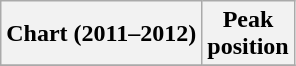<table class="wikitable sortable plainrowheaders" style="text-align:center">
<tr>
<th scope="col">Chart (2011–2012)</th>
<th scope="col">Peak<br>position</th>
</tr>
<tr>
</tr>
</table>
